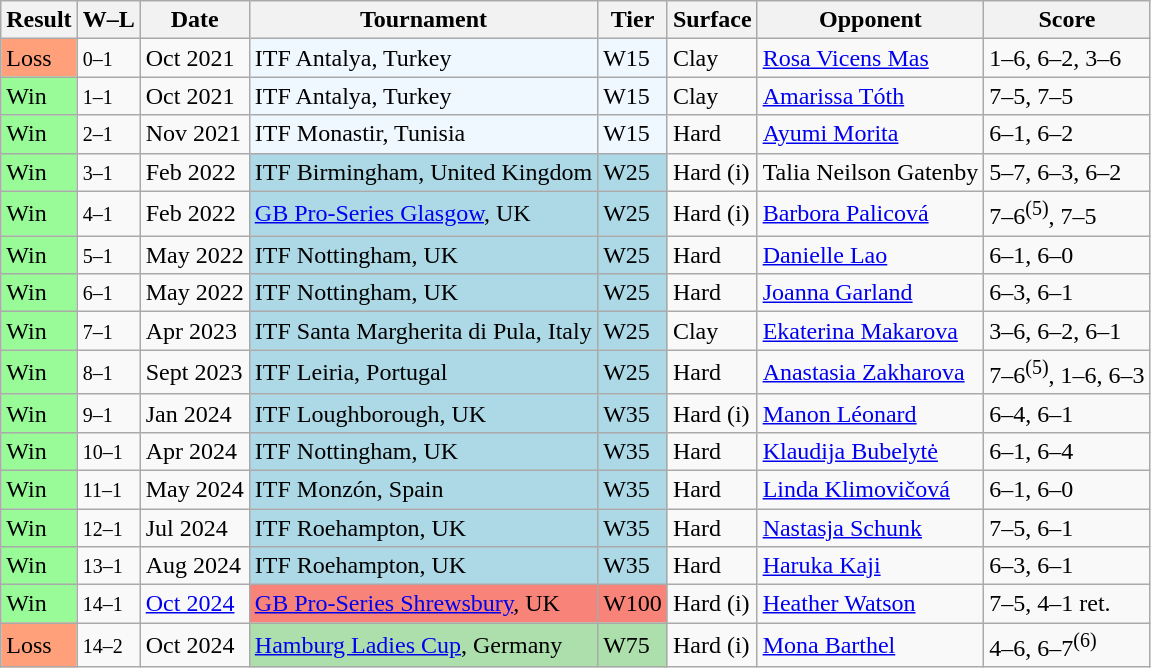<table class="sortable wikitable">
<tr>
<th>Result</th>
<th class="unsortable">W–L</th>
<th>Date</th>
<th>Tournament</th>
<th>Tier</th>
<th>Surface</th>
<th>Opponent</th>
<th class="unsortable">Score</th>
</tr>
<tr>
<td bgcolor=FFA07A>Loss</td>
<td><small>0–1</small></td>
<td>Oct 2021</td>
<td style="background:#f0f8ff;">ITF Antalya, Turkey</td>
<td style="background:#f0f8ff;">W15</td>
<td>Clay</td>
<td> <a href='#'>Rosa Vicens Mas</a></td>
<td>1–6, 6–2, 3–6</td>
</tr>
<tr>
<td bgcolor=98fb98>Win</td>
<td><small>1–1</small></td>
<td>Oct 2021</td>
<td style="background:#f0f8ff;">ITF Antalya, Turkey</td>
<td style="background:#f0f8ff;">W15</td>
<td>Clay</td>
<td> <a href='#'>Amarissa Tóth</a></td>
<td>7–5, 7–5</td>
</tr>
<tr>
<td bgcolor=98fb98>Win</td>
<td><small>2–1</small></td>
<td>Nov 2021</td>
<td style="background:#f0f8ff;">ITF Monastir, Tunisia</td>
<td style="background:#f0f8ff;">W15</td>
<td>Hard</td>
<td> <a href='#'>Ayumi Morita</a></td>
<td>6–1, 6–2</td>
</tr>
<tr>
<td bgcolor=98fb98>Win</td>
<td><small>3–1</small></td>
<td>Feb 2022</td>
<td style="background:lightblue;">ITF Birmingham, United Kingdom</td>
<td style="background:lightblue;">W25</td>
<td>Hard (i)</td>
<td> Talia Neilson Gatenby</td>
<td>5–7, 6–3, 6–2</td>
</tr>
<tr>
<td bgcolor=98fb98>Win</td>
<td><small>4–1</small></td>
<td>Feb 2022</td>
<td style="background:lightblue;"><a href='#'>GB Pro-Series Glasgow</a>, UK</td>
<td style="background:lightblue;">W25</td>
<td>Hard (i)</td>
<td> <a href='#'>Barbora Palicová</a></td>
<td>7–6<sup>(5)</sup>, 7–5</td>
</tr>
<tr>
<td bgcolor=98fb98>Win</td>
<td><small>5–1</small></td>
<td>May 2022</td>
<td style="background:lightblue;">ITF Nottingham, UK</td>
<td style="background:lightblue;">W25</td>
<td>Hard</td>
<td> <a href='#'>Danielle Lao</a></td>
<td>6–1, 6–0</td>
</tr>
<tr>
<td bgcolor=98fb98>Win</td>
<td><small>6–1</small></td>
<td>May 2022</td>
<td style="background:lightblue;">ITF Nottingham, UK</td>
<td style="background:lightblue;">W25</td>
<td>Hard</td>
<td> <a href='#'>Joanna Garland</a></td>
<td>6–3, 6–1</td>
</tr>
<tr>
<td bgcolor=98fb98>Win</td>
<td><small>7–1</small></td>
<td>Apr 2023</td>
<td style="background:lightblue;">ITF Santa Margherita di Pula, Italy</td>
<td style="background:lightblue;">W25</td>
<td>Clay</td>
<td> <a href='#'>Ekaterina Makarova</a></td>
<td>3–6, 6–2, 6–1</td>
</tr>
<tr>
<td bgcolor=98fb98>Win</td>
<td><small>8–1</small></td>
<td>Sept 2023</td>
<td style="background:lightblue;">ITF Leiria, Portugal</td>
<td style="background:lightblue;">W25</td>
<td>Hard</td>
<td> <a href='#'>Anastasia Zakharova</a></td>
<td>7–6<sup>(5)</sup>, 1–6, 6–3</td>
</tr>
<tr>
<td bgcolor=98fb98>Win</td>
<td><small>9–1</small></td>
<td>Jan 2024</td>
<td style="background:lightblue;">ITF Loughborough, UK</td>
<td style="background:lightblue;">W35</td>
<td>Hard (i)</td>
<td> <a href='#'>Manon Léonard</a></td>
<td>6–4, 6–1</td>
</tr>
<tr>
<td bgcolor=98fb98>Win</td>
<td><small>10–1</small></td>
<td>Apr 2024</td>
<td style="background:lightblue;">ITF Nottingham, UK</td>
<td style="background:lightblue;">W35</td>
<td>Hard</td>
<td> <a href='#'>Klaudija Bubelytė</a></td>
<td>6–1, 6–4</td>
</tr>
<tr>
<td bgcolor=98fb98>Win</td>
<td><small>11–1</small></td>
<td>May 2024</td>
<td style="background:lightblue;">ITF Monzón, Spain</td>
<td style="background:lightblue;">W35</td>
<td>Hard</td>
<td> <a href='#'>Linda Klimovičová</a></td>
<td>6–1, 6–0</td>
</tr>
<tr>
<td bgcolor=98fb98>Win</td>
<td><small>12–1</small></td>
<td>Jul 2024</td>
<td style="background:lightblue;">ITF Roehampton, UK</td>
<td style="background:lightblue;">W35</td>
<td>Hard</td>
<td> <a href='#'>Nastasja Schunk</a></td>
<td>7–5, 6–1</td>
</tr>
<tr>
<td bgcolor=98fb98>Win</td>
<td><small>13–1</small></td>
<td>Aug 2024</td>
<td style="background:lightblue;">ITF Roehampton, UK</td>
<td style="background:lightblue;">W35</td>
<td>Hard</td>
<td> <a href='#'>Haruka Kaji</a></td>
<td>6–3, 6–1</td>
</tr>
<tr>
<td bgcolor=98fb98>Win</td>
<td><small>14–1</small></td>
<td><a href='#'>Oct 2024</a></td>
<td style="background:#f88379;"><a href='#'>GB Pro-Series Shrewsbury</a>, UK</td>
<td style="background:#f88379;">W100</td>
<td>Hard (i)</td>
<td> <a href='#'>Heather Watson</a></td>
<td>7–5, 4–1 ret.</td>
</tr>
<tr>
<td bgcolor=FFA07A>Loss</td>
<td><small>14–2</small></td>
<td>Oct 2024</td>
<td style="background:#addfad;"><a href='#'>Hamburg Ladies Cup</a>, Germany</td>
<td style="background:#addfad;">W75</td>
<td>Hard (i)</td>
<td> <a href='#'>Mona Barthel</a></td>
<td>4–6, 6–7<sup>(6)</sup></td>
</tr>
</table>
